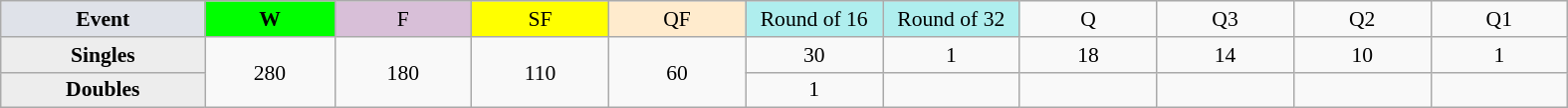<table class=wikitable style=font-size:90%;text-align:center>
<tr>
<td style="width:130px; background:#dfe2e9;"><strong>Event</strong></td>
<td style="width:80px; background:lime;"><strong>W</strong></td>
<td style="width:85px; background:thistle;">F</td>
<td style="width:85px; background:#ff0;">SF</td>
<td style="width:85px; background:#ffebcd;">QF</td>
<td style="width:85px; background:#afeeee;">Round of 16</td>
<td style="width:85px; background:#afeeee;">Round of 32</td>
<td width=85>Q</td>
<td width=85>Q3</td>
<td width=85>Q2</td>
<td width=85>Q1</td>
</tr>
<tr>
<th style="background:#ededed;">Singles</th>
<td rowspan=2>280</td>
<td rowspan=2>180</td>
<td rowspan=2>110</td>
<td rowspan=2>60</td>
<td>30</td>
<td>1</td>
<td>18</td>
<td>14</td>
<td>10</td>
<td>1</td>
</tr>
<tr>
<th style="background:#ededed;">Doubles</th>
<td>1</td>
<td></td>
<td></td>
<td></td>
<td></td>
<td></td>
</tr>
</table>
